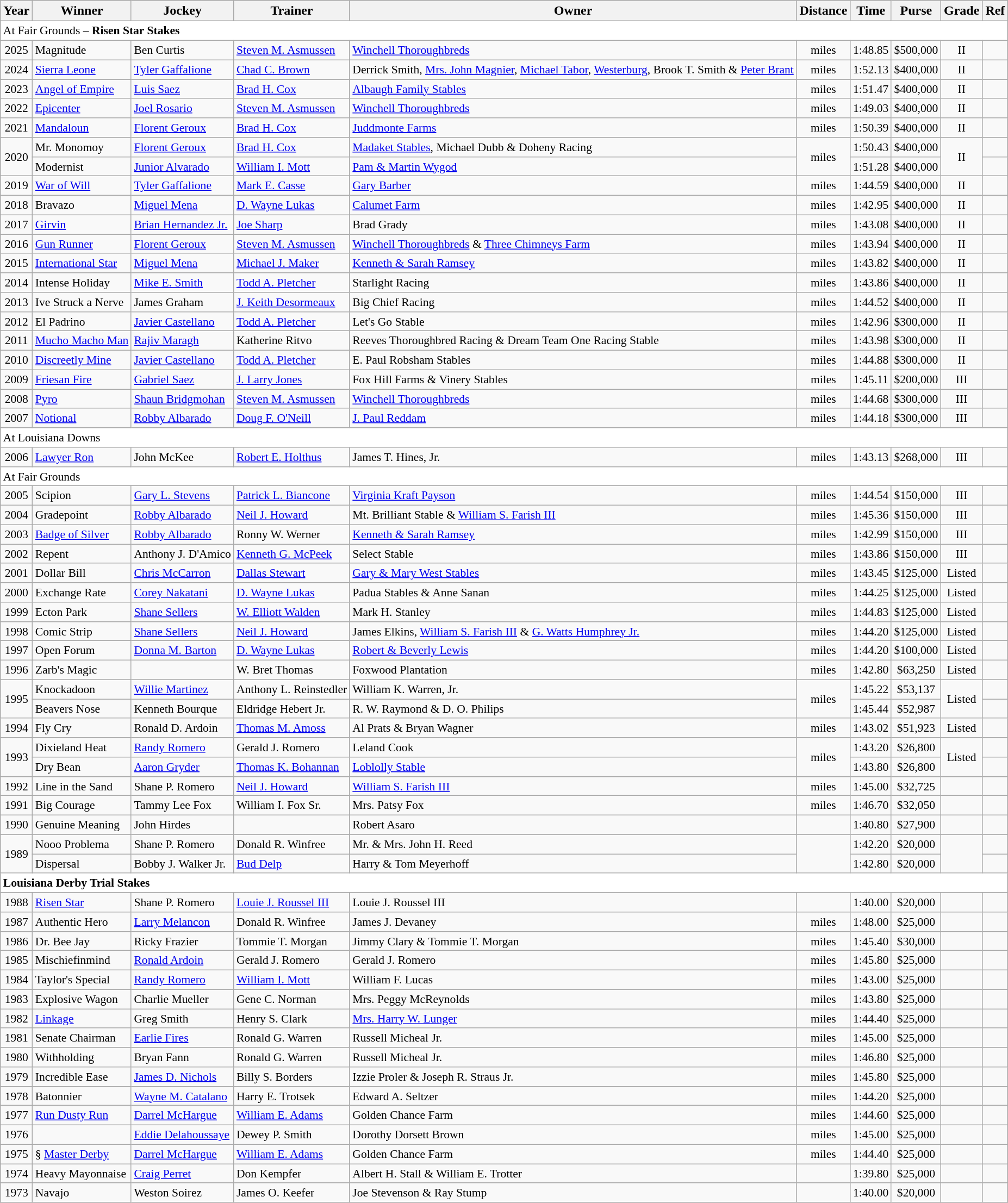<table class="wikitable sortable">
<tr>
<th>Year</th>
<th>Winner</th>
<th>Jockey</th>
<th>Trainer</th>
<th>Owner</th>
<th>Distance</th>
<th>Time</th>
<th>Purse</th>
<th>Grade</th>
<th>Ref</th>
</tr>
<tr style="font-size:90%; background-color:white">
<td align="left" colspan=11>At Fair Grounds – <strong>Risen Star Stakes</strong></td>
</tr>
<tr style="font-size:90%;">
<td align=center>2025</td>
<td>Magnitude</td>
<td>Ben Curtis</td>
<td><a href='#'>Steven M. Asmussen</a></td>
<td><a href='#'>Winchell Thoroughbreds</a></td>
<td align=center> miles</td>
<td align=center>1:48.85</td>
<td align=center>$500,000</td>
<td align=center>II</td>
<td></td>
</tr>
<tr style="font-size:90%;">
<td align=center>2024</td>
<td><a href='#'>Sierra Leone</a></td>
<td><a href='#'>Tyler Gaffalione</a></td>
<td><a href='#'>Chad C. Brown</a></td>
<td>Derrick Smith, <a href='#'>Mrs. John Magnier</a>,  <a href='#'>Michael Tabor</a>, <a href='#'>Westerburg</a>, Brook T. Smith & <a href='#'>Peter Brant</a></td>
<td align=center> miles</td>
<td align=center>1:52.13</td>
<td align=center>$400,000</td>
<td align=center>II</td>
<td></td>
</tr>
<tr style="font-size:90%;">
<td align=center>2023</td>
<td><a href='#'>Angel of Empire</a></td>
<td><a href='#'>Luis Saez</a></td>
<td><a href='#'>Brad H. Cox</a></td>
<td><a href='#'>Albaugh Family Stables</a></td>
<td align=center> miles</td>
<td align=center>1:51.47</td>
<td align=center>$400,000</td>
<td align=center>II</td>
<td></td>
</tr>
<tr style="font-size:90%;">
<td align=center>2022</td>
<td><a href='#'>Epicenter</a></td>
<td><a href='#'>Joel Rosario</a></td>
<td><a href='#'>Steven M. Asmussen</a></td>
<td><a href='#'>Winchell Thoroughbreds</a></td>
<td align=center> miles</td>
<td align=center>1:49.03</td>
<td align=center>$400,000</td>
<td align=center>II</td>
<td></td>
</tr>
<tr style="font-size:90%;">
<td align=center>2021</td>
<td><a href='#'>Mandaloun</a></td>
<td><a href='#'>Florent Geroux</a></td>
<td><a href='#'>Brad H. Cox</a></td>
<td><a href='#'>Juddmonte Farms</a></td>
<td align=center> miles</td>
<td align=center>1:50.39</td>
<td align=center>$400,000</td>
<td align=center>II</td>
<td></td>
</tr>
<tr style="font-size:90%;">
<td align=center rowspan=2>2020</td>
<td>Mr. Monomoy</td>
<td><a href='#'>Florent Geroux</a></td>
<td><a href='#'>Brad H. Cox</a></td>
<td><a href='#'>Madaket Stables</a>, Michael Dubb & Doheny Racing</td>
<td align=center rowspan=2> miles</td>
<td align=center>1:50.43</td>
<td align=center>$400,000</td>
<td align=center rowspan=2>II</td>
<td></td>
</tr>
<tr style="font-size:90%;">
<td>Modernist</td>
<td><a href='#'>Junior Alvarado</a></td>
<td><a href='#'>William I. Mott</a></td>
<td><a href='#'>Pam & Martin Wygod</a></td>
<td align=center>1:51.28</td>
<td align=center>$400,000</td>
<td></td>
</tr>
<tr style="font-size:90%;">
<td align=center>2019</td>
<td><a href='#'>War of Will</a></td>
<td><a href='#'>Tyler Gaffalione</a></td>
<td><a href='#'>Mark E. Casse</a></td>
<td><a href='#'>Gary Barber</a></td>
<td align=center> miles</td>
<td align=center>1:44.59</td>
<td align=center>$400,000</td>
<td align=center>II</td>
<td></td>
</tr>
<tr style="font-size:90%;">
<td align=center>2018</td>
<td>Bravazo</td>
<td><a href='#'>Miguel Mena</a></td>
<td><a href='#'>D. Wayne Lukas</a></td>
<td><a href='#'>Calumet Farm</a></td>
<td align=center> miles</td>
<td align=center>1:42.95</td>
<td align=center>$400,000</td>
<td align=center>II</td>
<td></td>
</tr>
<tr style="font-size:90%;">
<td align=center>2017</td>
<td><a href='#'>Girvin</a></td>
<td><a href='#'>Brian Hernandez Jr.</a></td>
<td><a href='#'>Joe Sharp</a></td>
<td>Brad Grady</td>
<td align=center> miles</td>
<td align=center>1:43.08</td>
<td align=center>$400,000</td>
<td align=center>II</td>
<td></td>
</tr>
<tr style="font-size:90%;">
<td align=center>2016</td>
<td><a href='#'>Gun Runner</a></td>
<td><a href='#'>Florent Geroux</a></td>
<td><a href='#'>Steven M. Asmussen</a></td>
<td><a href='#'>Winchell Thoroughbreds</a> & <a href='#'>Three Chimneys Farm</a></td>
<td align=center> miles</td>
<td align=center>1:43.94</td>
<td align=center>$400,000</td>
<td align=center>II</td>
<td></td>
</tr>
<tr style="font-size:90%;">
<td align=center>2015</td>
<td><a href='#'>International Star</a></td>
<td><a href='#'>Miguel Mena</a></td>
<td><a href='#'>Michael J. Maker</a></td>
<td><a href='#'>Kenneth & Sarah Ramsey</a></td>
<td align=center> miles</td>
<td align=center>1:43.82</td>
<td align=center>$400,000</td>
<td align=center>II</td>
<td></td>
</tr>
<tr style="font-size:90%;">
<td align=center>2014</td>
<td>Intense Holiday</td>
<td><a href='#'>Mike E. Smith</a></td>
<td><a href='#'>Todd A. Pletcher</a></td>
<td>Starlight Racing</td>
<td align=center> miles</td>
<td align=center>1:43.86</td>
<td align=center>$400,000</td>
<td align=center>II</td>
<td></td>
</tr>
<tr style="font-size:90%;">
<td align=center>2013</td>
<td>Ive Struck a Nerve</td>
<td>James Graham</td>
<td><a href='#'>J. Keith Desormeaux</a></td>
<td>Big Chief Racing</td>
<td align=center> miles</td>
<td align=center>1:44.52</td>
<td align=center>$400,000</td>
<td align=center>II</td>
<td></td>
</tr>
<tr style="font-size:90%;">
<td align=center>2012</td>
<td>El Padrino</td>
<td><a href='#'>Javier Castellano</a></td>
<td><a href='#'>Todd A. Pletcher</a></td>
<td>Let's Go Stable</td>
<td align=center> miles</td>
<td align=center>1:42.96</td>
<td align=center>$300,000</td>
<td align=center>II</td>
<td></td>
</tr>
<tr style="font-size:90%;">
<td align=center>2011</td>
<td><a href='#'>Mucho Macho Man</a></td>
<td><a href='#'>Rajiv Maragh</a></td>
<td>Katherine Ritvo</td>
<td>Reeves Thoroughbred Racing & Dream Team One Racing Stable</td>
<td align=center> miles</td>
<td align=center>1:43.98</td>
<td align=center>$300,000</td>
<td align=center>II</td>
<td></td>
</tr>
<tr style="font-size:90%;">
<td align=center>2010</td>
<td><a href='#'>Discreetly Mine</a></td>
<td><a href='#'>Javier Castellano</a></td>
<td><a href='#'>Todd A. Pletcher</a></td>
<td>E. Paul Robsham Stables</td>
<td align=center> miles</td>
<td align=center>1:44.88</td>
<td align=center>$300,000</td>
<td align=center>II</td>
<td></td>
</tr>
<tr style="font-size:90%;">
<td align=center>2009</td>
<td><a href='#'>Friesan Fire</a></td>
<td><a href='#'>Gabriel Saez</a></td>
<td><a href='#'>J. Larry Jones</a></td>
<td>Fox Hill Farms  &  Vinery Stables</td>
<td align=center> miles</td>
<td align=center>1:45.11</td>
<td align=center>$200,000</td>
<td align=center>III</td>
<td></td>
</tr>
<tr style="font-size:90%;">
<td align=center>2008</td>
<td><a href='#'>Pyro</a></td>
<td><a href='#'>Shaun Bridgmohan</a></td>
<td><a href='#'>Steven M. Asmussen</a></td>
<td><a href='#'>Winchell Thoroughbreds</a></td>
<td align=center> miles</td>
<td align=center>1:44.68</td>
<td align=center>$300,000</td>
<td align=center>III</td>
<td></td>
</tr>
<tr style="font-size:90%;">
<td align=center>2007</td>
<td><a href='#'>Notional</a></td>
<td><a href='#'>Robby Albarado</a></td>
<td><a href='#'>Doug F. O'Neill</a></td>
<td><a href='#'>J. Paul Reddam</a></td>
<td align=center> miles</td>
<td align=center>1:44.18</td>
<td align=center>$300,000</td>
<td align=center>III</td>
<td></td>
</tr>
<tr style="font-size:90%; background-color:white">
<td align="left" colspan=11>At Louisiana Downs</td>
</tr>
<tr style="font-size:90%;">
<td align=center>2006</td>
<td><a href='#'>Lawyer Ron</a></td>
<td>John McKee</td>
<td><a href='#'>Robert E. Holthus</a></td>
<td>James T. Hines, Jr.</td>
<td align=center> miles</td>
<td align=center>1:43.13</td>
<td align=center>$268,000</td>
<td align=center>III</td>
<td></td>
</tr>
<tr style="font-size:90%; background-color:white">
<td align="left" colspan=11>At Fair Grounds</td>
</tr>
<tr style="font-size:90%;">
<td align=center>2005</td>
<td>Scipion</td>
<td><a href='#'>Gary L. Stevens</a></td>
<td><a href='#'>Patrick L. Biancone</a></td>
<td><a href='#'>Virginia Kraft Payson</a></td>
<td align=center> miles</td>
<td align=center>1:44.54</td>
<td align=center>$150,000</td>
<td align=center>III</td>
<td></td>
</tr>
<tr style="font-size:90%;">
<td align=center>2004</td>
<td>Gradepoint</td>
<td><a href='#'>Robby Albarado</a></td>
<td><a href='#'>Neil J. Howard</a></td>
<td>Mt. Brilliant Stable & <a href='#'>William S. Farish III</a></td>
<td align=center> miles</td>
<td align=center>1:45.36</td>
<td align=center>$150,000</td>
<td align=center>III</td>
<td></td>
</tr>
<tr style="font-size:90%;">
<td align=center>2003</td>
<td><a href='#'>Badge of Silver</a></td>
<td><a href='#'>Robby Albarado</a></td>
<td>Ronny W. Werner</td>
<td><a href='#'>Kenneth & Sarah Ramsey</a></td>
<td align=center> miles</td>
<td align=center>1:42.99</td>
<td align=center>$150,000</td>
<td align=center>III</td>
<td></td>
</tr>
<tr style="font-size:90%;">
<td align=center>2002</td>
<td>Repent</td>
<td>Anthony J. D'Amico</td>
<td><a href='#'>Kenneth G. McPeek</a></td>
<td>Select Stable</td>
<td align=center> miles</td>
<td align=center>1:43.86</td>
<td align=center>$150,000</td>
<td align=center>III</td>
<td></td>
</tr>
<tr style="font-size:90%;">
<td align=center>2001</td>
<td>Dollar Bill</td>
<td><a href='#'>Chris McCarron</a></td>
<td><a href='#'>Dallas Stewart</a></td>
<td><a href='#'>Gary & Mary West Stables</a></td>
<td align=center> miles</td>
<td align=center>1:43.45</td>
<td align=center>$125,000</td>
<td align=center>Listed</td>
<td></td>
</tr>
<tr style="font-size:90%;">
<td align=center>2000</td>
<td>Exchange Rate</td>
<td><a href='#'>Corey Nakatani</a></td>
<td><a href='#'>D. Wayne Lukas</a></td>
<td>Padua Stables & Anne Sanan</td>
<td align=center> miles</td>
<td align=center>1:44.25</td>
<td align=center>$125,000</td>
<td align=center>Listed</td>
<td></td>
</tr>
<tr style="font-size:90%;">
<td align=center>1999</td>
<td>Ecton Park</td>
<td><a href='#'>Shane Sellers</a></td>
<td><a href='#'>W. Elliott Walden</a></td>
<td>Mark H. Stanley</td>
<td align=center> miles</td>
<td align=center>1:44.83</td>
<td align=center>$125,000</td>
<td align=center>Listed</td>
<td></td>
</tr>
<tr style="font-size:90%;">
<td align=center>1998</td>
<td>Comic Strip</td>
<td><a href='#'>Shane Sellers</a></td>
<td><a href='#'>Neil J. Howard</a></td>
<td>James Elkins, <a href='#'>William S. Farish III</a> & <a href='#'>G. Watts Humphrey Jr.</a></td>
<td align=center> miles</td>
<td align=center>1:44.20</td>
<td align=center>$125,000</td>
<td align=center>Listed</td>
<td></td>
</tr>
<tr style="font-size:90%;">
<td align=center>1997</td>
<td>Open Forum</td>
<td><a href='#'>Donna M. Barton</a></td>
<td><a href='#'>D. Wayne Lukas</a></td>
<td><a href='#'>Robert & Beverly Lewis</a></td>
<td align=center> miles</td>
<td align=center>1:44.20</td>
<td align=center>$100,000</td>
<td align=center>Listed</td>
<td></td>
</tr>
<tr style="font-size:90%;">
<td align=center>1996</td>
<td>Zarb's Magic</td>
<td></td>
<td>W. Bret Thomas</td>
<td>Foxwood Plantation</td>
<td align=center> miles</td>
<td align=center>1:42.80</td>
<td align=center>$63,250</td>
<td align=center>Listed</td>
<td></td>
</tr>
<tr style="font-size:90%;">
<td align=center rowspan=2>1995</td>
<td>Knockadoon</td>
<td><a href='#'>Willie Martinez</a></td>
<td>Anthony L. Reinstedler</td>
<td>William K. Warren, Jr.</td>
<td align=center rowspan=2> miles</td>
<td align=center>1:45.22</td>
<td align=center>$53,137</td>
<td align=center rowspan=2>Listed</td>
<td></td>
</tr>
<tr style="font-size:90%;">
<td>Beavers Nose</td>
<td>Kenneth Bourque</td>
<td>Eldridge Hebert Jr.</td>
<td>R. W. Raymond & D. O. Philips</td>
<td align=center>1:45.44</td>
<td align=center>$52,987</td>
<td></td>
</tr>
<tr style="font-size:90%;">
<td align=center>1994</td>
<td>Fly Cry</td>
<td>Ronald D. Ardoin</td>
<td><a href='#'>Thomas M. Amoss</a></td>
<td>Al Prats & Bryan Wagner</td>
<td align=center> miles</td>
<td align=center>1:43.02</td>
<td align=center>$51,923</td>
<td align=center>Listed</td>
<td></td>
</tr>
<tr style="font-size:90%;">
<td align=center rowspan=2>1993</td>
<td>Dixieland Heat</td>
<td><a href='#'>Randy Romero</a></td>
<td>Gerald J. Romero</td>
<td>Leland Cook</td>
<td align=center rowspan=2> miles</td>
<td align=center>1:43.20</td>
<td align=center>$26,800</td>
<td align=center rowspan=2>Listed</td>
<td></td>
</tr>
<tr style="font-size:90%;">
<td>Dry Bean</td>
<td><a href='#'>Aaron Gryder</a></td>
<td><a href='#'>Thomas K. Bohannan</a></td>
<td><a href='#'>Loblolly Stable</a></td>
<td align=center>1:43.80</td>
<td align=center>$26,800</td>
<td></td>
</tr>
<tr style="font-size:90%;">
<td align=center>1992</td>
<td>Line in the Sand</td>
<td>Shane P. Romero</td>
<td><a href='#'>Neil J. Howard</a></td>
<td><a href='#'>William S. Farish III</a></td>
<td align=center> miles</td>
<td align=center>1:45.00</td>
<td align=center>$32,725</td>
<td align=center></td>
<td></td>
</tr>
<tr style="font-size:90%;">
<td align=center>1991</td>
<td>Big Courage</td>
<td>Tammy Lee Fox</td>
<td>William I. Fox Sr.</td>
<td>Mrs. Patsy Fox</td>
<td align=center> miles</td>
<td align=center>1:46.70</td>
<td align=center>$32,050</td>
<td align=center></td>
<td></td>
</tr>
<tr style="font-size:90%;">
<td align=center>1990</td>
<td>Genuine Meaning</td>
<td>John Hirdes</td>
<td></td>
<td>Robert Asaro</td>
<td align=center></td>
<td align=center>1:40.80</td>
<td align=center>$27,900</td>
<td align=center></td>
<td></td>
</tr>
<tr style="font-size:90%;">
<td align=center rowspan=2>1989</td>
<td>Nooo Problema</td>
<td>Shane P. Romero</td>
<td>Donald R. Winfree</td>
<td>Mr. & Mrs. John H. Reed</td>
<td align=center rowspan=2></td>
<td align=center>1:42.20</td>
<td align=center>$20,000</td>
<td align=center rowspan=2></td>
<td></td>
</tr>
<tr style="font-size:90%;">
<td>Dispersal</td>
<td>Bobby J. Walker Jr.</td>
<td><a href='#'>Bud Delp</a></td>
<td>Harry & Tom Meyerhoff</td>
<td align=center>1:42.80</td>
<td align=center>$20,000</td>
<td></td>
</tr>
<tr style="font-size:90%; background-color:white">
<td align="left" colspan=10><strong>Louisiana Derby Trial Stakes</strong></td>
</tr>
<tr style="font-size:90%;">
<td align=center>1988</td>
<td><a href='#'>Risen Star</a></td>
<td>Shane P. Romero</td>
<td><a href='#'>Louie J. Roussel III</a></td>
<td>Louie J. Roussel III</td>
<td align=center></td>
<td align=center>1:40.00</td>
<td align=center>$20,000</td>
<td align=center></td>
<td></td>
</tr>
<tr style="font-size:90%;">
<td align=center>1987</td>
<td>Authentic Hero</td>
<td><a href='#'>Larry Melancon</a></td>
<td>Donald R. Winfree</td>
<td>James J. Devaney</td>
<td align=center> miles</td>
<td align=center>1:48.00</td>
<td align=center>$25,000</td>
<td align=center></td>
<td></td>
</tr>
<tr style="font-size:90%;">
<td align=center>1986</td>
<td>Dr. Bee Jay</td>
<td>Ricky Frazier</td>
<td>Tommie T. Morgan</td>
<td>Jimmy Clary & Tommie T. Morgan</td>
<td align=center> miles</td>
<td align=center>1:45.40</td>
<td align=center>$30,000</td>
<td align=center></td>
<td></td>
</tr>
<tr style="font-size:90%;">
<td align=center>1985</td>
<td>Mischiefinmind</td>
<td><a href='#'>Ronald Ardoin</a></td>
<td>Gerald J. Romero</td>
<td>Gerald J. Romero</td>
<td align=center> miles</td>
<td align=center>1:45.80</td>
<td align=center>$25,000</td>
<td align=center></td>
<td></td>
</tr>
<tr style="font-size:90%;">
<td align=center>1984</td>
<td>Taylor's Special</td>
<td><a href='#'>Randy Romero</a></td>
<td><a href='#'>William I. Mott</a></td>
<td>William F. Lucas</td>
<td align=center> miles</td>
<td align=center>1:43.00</td>
<td align=center>$25,000</td>
<td align=center></td>
<td></td>
</tr>
<tr style="font-size:90%;">
<td align=center>1983</td>
<td>Explosive Wagon</td>
<td>Charlie Mueller</td>
<td>Gene C. Norman</td>
<td>Mrs. Peggy McReynolds</td>
<td align=center> miles</td>
<td align=center>1:43.80</td>
<td align=center>$25,000</td>
<td align=center></td>
<td></td>
</tr>
<tr style="font-size:90%;">
<td align=center>1982</td>
<td><a href='#'>Linkage</a></td>
<td>Greg Smith</td>
<td>Henry S. Clark</td>
<td><a href='#'>Mrs. Harry W. Lunger</a></td>
<td align=center> miles</td>
<td align=center>1:44.40</td>
<td align=center>$25,000</td>
<td align=center></td>
<td></td>
</tr>
<tr style="font-size:90%;">
<td align=center>1981</td>
<td>Senate Chairman</td>
<td><a href='#'>Earlie Fires</a></td>
<td>Ronald G. Warren</td>
<td>Russell Micheal Jr.</td>
<td align=center> miles</td>
<td align=center>1:45.00</td>
<td align=center>$25,000</td>
<td align=center></td>
<td></td>
</tr>
<tr style="font-size:90%;">
<td align=center>1980</td>
<td>Withholding</td>
<td>Bryan Fann</td>
<td>Ronald G. Warren</td>
<td>Russell Micheal Jr.</td>
<td align=center> miles</td>
<td align=center>1:46.80</td>
<td align=center>$25,000</td>
<td align=center></td>
<td></td>
</tr>
<tr style="font-size:90%;">
<td align=center>1979</td>
<td>Incredible Ease</td>
<td><a href='#'>James D. Nichols</a></td>
<td>Billy S. Borders</td>
<td>Izzie Proler & Joseph R. Straus Jr.</td>
<td align=center> miles</td>
<td align=center>1:45.80</td>
<td align=center>$25,000</td>
<td align=center></td>
<td></td>
</tr>
<tr style="font-size:90%;">
<td align=center>1978</td>
<td>Batonnier</td>
<td><a href='#'>Wayne M. Catalano</a></td>
<td>Harry E. Trotsek</td>
<td>Edward A. Seltzer</td>
<td align=center> miles</td>
<td align=center>1:44.20</td>
<td align=center>$25,000</td>
<td align=center></td>
<td></td>
</tr>
<tr style="font-size:90%;">
<td align=center>1977</td>
<td><a href='#'>Run Dusty Run</a></td>
<td><a href='#'>Darrel McHargue</a></td>
<td><a href='#'>William E. Adams</a></td>
<td>Golden Chance Farm</td>
<td align=center> miles</td>
<td align=center>1:44.60</td>
<td align=center>$25,000</td>
<td align=center></td>
<td></td>
</tr>
<tr style="font-size:90%;">
<td align=center>1976</td>
<td></td>
<td><a href='#'>Eddie Delahoussaye</a></td>
<td>Dewey P. Smith</td>
<td>Dorothy Dorsett Brown</td>
<td align=center> miles</td>
<td align=center>1:45.00</td>
<td align=center>$25,000</td>
<td align=center></td>
<td></td>
</tr>
<tr style="font-size:90%;">
<td align=center>1975</td>
<td>§ <a href='#'>Master Derby</a></td>
<td><a href='#'>Darrel McHargue</a></td>
<td><a href='#'>William E. Adams</a></td>
<td>Golden Chance Farm</td>
<td align=center> miles</td>
<td align=center>1:44.40</td>
<td align=center>$25,000</td>
<td align=center></td>
<td></td>
</tr>
<tr style="font-size:90%;">
<td align=center>1974</td>
<td>Heavy Mayonnaise</td>
<td><a href='#'>Craig Perret</a></td>
<td>Don Kempfer</td>
<td>Albert H. Stall & William E. Trotter</td>
<td align=center></td>
<td align=center>1:39.80</td>
<td align=center>$25,000</td>
<td align=center></td>
<td></td>
</tr>
<tr style="font-size:90%;">
<td align=center>1973</td>
<td>Navajo</td>
<td>Weston Soirez</td>
<td>James O. Keefer</td>
<td>Joe Stevenson & Ray Stump</td>
<td align=center></td>
<td align=center>1:40.00</td>
<td align=center>$20,000</td>
<td align=center></td>
<td></td>
</tr>
</table>
